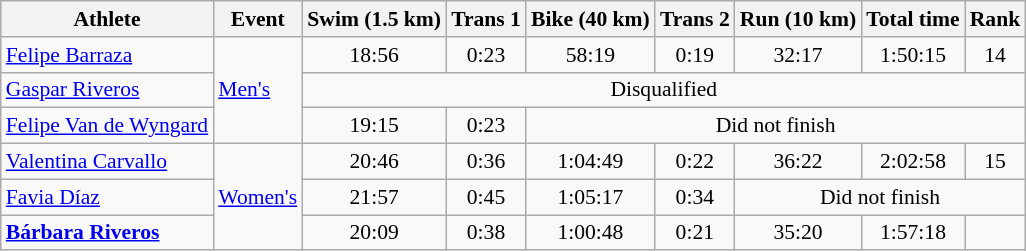<table class="wikitable" style="font-size:90%">
<tr>
<th>Athlete</th>
<th>Event</th>
<th>Swim (1.5 km)</th>
<th>Trans 1</th>
<th>Bike (40 km)</th>
<th>Trans 2</th>
<th>Run (10 km)</th>
<th>Total time</th>
<th>Rank</th>
</tr>
<tr align=center>
<td align=left><a href='#'>Felipe Barraza</a></td>
<td align=left rowspan=3><a href='#'>Men's</a></td>
<td>18:56</td>
<td>0:23</td>
<td>58:19</td>
<td>0:19</td>
<td>32:17</td>
<td>1:50:15</td>
<td>14</td>
</tr>
<tr align=center>
<td align=left><a href='#'>Gaspar Riveros</a></td>
<td colspan=7>Disqualified</td>
</tr>
<tr align=center>
<td align=left><a href='#'>Felipe Van de Wyngard</a></td>
<td>19:15</td>
<td>0:23</td>
<td colspan=5>Did not finish</td>
</tr>
<tr align=center>
<td align=left><a href='#'>Valentina Carvallo</a></td>
<td align=left rowspan=3><a href='#'>Women's</a></td>
<td>20:46</td>
<td>0:36</td>
<td>1:04:49</td>
<td>0:22</td>
<td>36:22</td>
<td>2:02:58</td>
<td>15</td>
</tr>
<tr align=center>
<td align=left><a href='#'>Favia Díaz</a></td>
<td>21:57</td>
<td>0:45</td>
<td>1:05:17</td>
<td>0:34</td>
<td colspan=3>Did not finish</td>
</tr>
<tr align=center>
<td align=left><strong><a href='#'>Bárbara Riveros</a></strong></td>
<td>20:09</td>
<td>0:38</td>
<td>1:00:48</td>
<td>0:21</td>
<td>35:20</td>
<td>1:57:18</td>
<td></td>
</tr>
</table>
